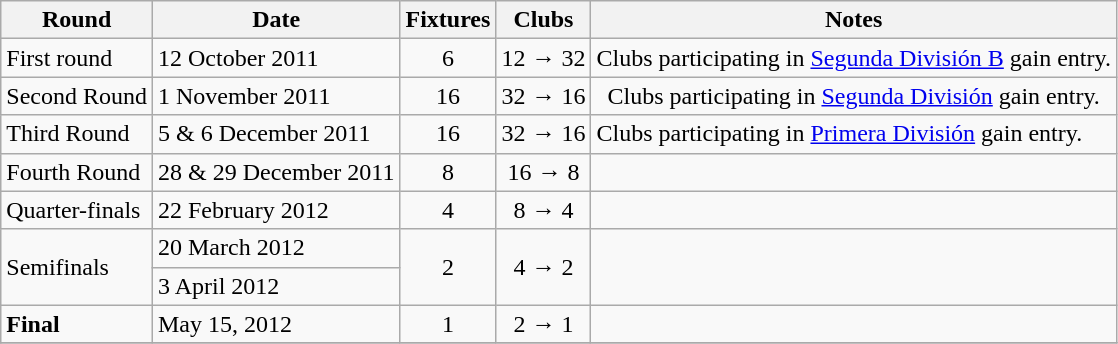<table class="wikitable">
<tr>
<th>Round</th>
<th>Date</th>
<th>Fixtures</th>
<th>Clubs</th>
<th>Notes</th>
</tr>
<tr>
<td>First round</td>
<td>12 October 2011</td>
<td align="center">6</td>
<td align="center">12 → 32</td>
<td align="center">Clubs participating in <a href='#'>Segunda División B</a> gain entry.</td>
</tr>
<tr>
<td>Second Round</td>
<td>1 November 2011</td>
<td align="center">16</td>
<td align="center">32 → 16</td>
<td align="center">Clubs participating in <a href='#'>Segunda División</a> gain entry.</td>
</tr>
<tr>
<td>Third Round</td>
<td>5 & 6 December 2011</td>
<td align="center">16</td>
<td align="center">32 → 16</td>
<td>Clubs participating in <a href='#'>Primera División</a> gain entry.</td>
</tr>
<tr>
<td>Fourth Round</td>
<td>28 & 29 December 2011</td>
<td align="center">8</td>
<td align="center">16 → 8</td>
<td></td>
</tr>
<tr>
<td>Quarter-finals</td>
<td>22 February 2012</td>
<td align="center">4</td>
<td align="center">8 → 4</td>
<td></td>
</tr>
<tr>
<td rowspan="2">Semifinals</td>
<td>20 March 2012</td>
<td rowspan="2" align="center">2</td>
<td rowspan="2" align="center">4 → 2</td>
<td rowspan="2" align="center"></td>
</tr>
<tr>
<td>3 April 2012</td>
</tr>
<tr>
<td><strong>Final</strong></td>
<td>May 15, 2012</td>
<td align="center">1</td>
<td align="center">2 → 1</td>
<td align="center"></td>
</tr>
<tr>
</tr>
</table>
